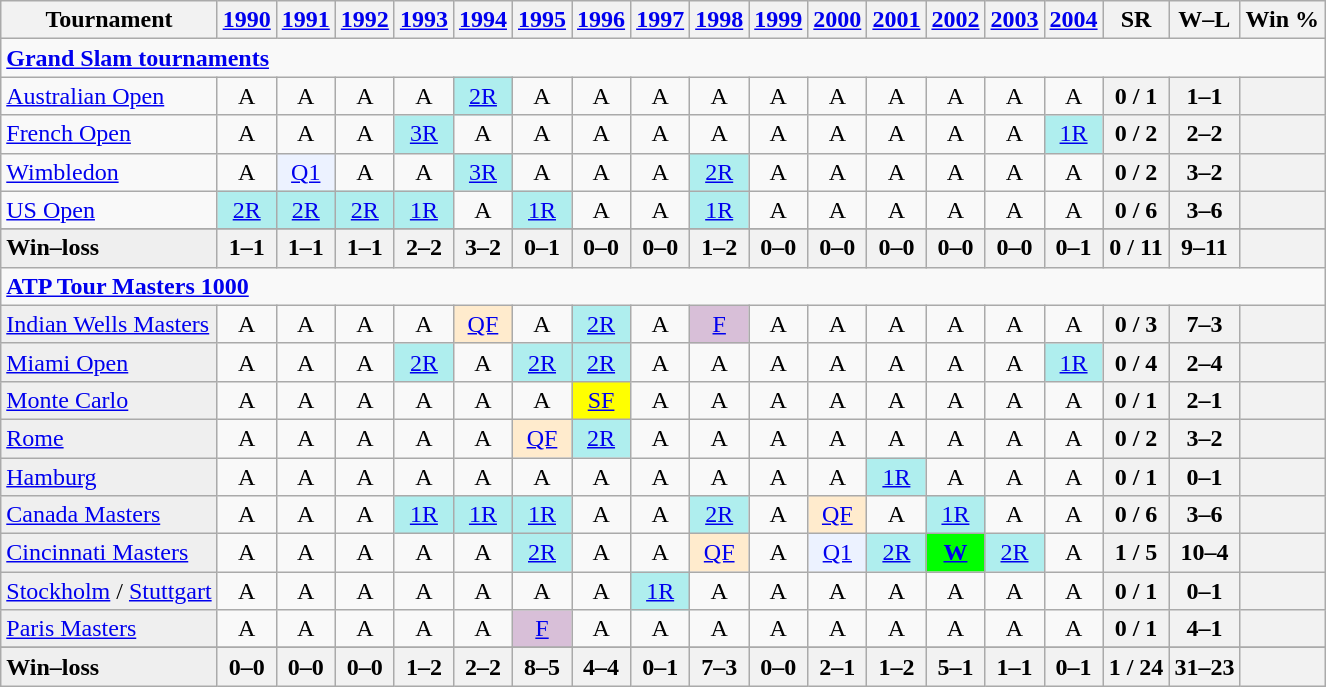<table class=wikitable style=text-align:center>
<tr>
<th>Tournament</th>
<th><a href='#'>1990</a></th>
<th><a href='#'>1991</a></th>
<th><a href='#'>1992</a></th>
<th><a href='#'>1993</a></th>
<th><a href='#'>1994</a></th>
<th><a href='#'>1995</a></th>
<th><a href='#'>1996</a></th>
<th><a href='#'>1997</a></th>
<th><a href='#'>1998</a></th>
<th><a href='#'>1999</a></th>
<th><a href='#'>2000</a></th>
<th><a href='#'>2001</a></th>
<th><a href='#'>2002</a></th>
<th><a href='#'>2003</a></th>
<th><a href='#'>2004</a></th>
<th>SR</th>
<th>W–L</th>
<th>Win %</th>
</tr>
<tr>
<td colspan=25 style=text-align:left><a href='#'><strong>Grand Slam tournaments</strong></a></td>
</tr>
<tr>
<td align=left><a href='#'>Australian Open</a></td>
<td>A</td>
<td>A</td>
<td>A</td>
<td>A</td>
<td style=background:#afeeee><a href='#'>2R</a></td>
<td>A</td>
<td>A</td>
<td>A</td>
<td>A</td>
<td>A</td>
<td>A</td>
<td>A</td>
<td>A</td>
<td>A</td>
<td>A</td>
<th>0 / 1</th>
<th>1–1</th>
<th></th>
</tr>
<tr>
<td align=left><a href='#'>French Open</a></td>
<td>A</td>
<td>A</td>
<td>A</td>
<td style=background:#afeeee><a href='#'>3R</a></td>
<td>A</td>
<td>A</td>
<td>A</td>
<td>A</td>
<td>A</td>
<td>A</td>
<td>A</td>
<td>A</td>
<td>A</td>
<td>A</td>
<td style=background:#afeeee><a href='#'>1R</a></td>
<th>0 / 2</th>
<th>2–2</th>
<th></th>
</tr>
<tr>
<td align=left><a href='#'>Wimbledon</a></td>
<td>A</td>
<td style=background:#ecf2ff><a href='#'>Q1</a></td>
<td>A</td>
<td>A</td>
<td style=background:#afeeee><a href='#'>3R</a></td>
<td>A</td>
<td>A</td>
<td>A</td>
<td style=background:#afeeee><a href='#'>2R</a></td>
<td>A</td>
<td>A</td>
<td>A</td>
<td>A</td>
<td>A</td>
<td>A</td>
<th>0 / 2</th>
<th>3–2</th>
<th></th>
</tr>
<tr>
<td align=left><a href='#'>US Open</a></td>
<td style=background:#afeeee><a href='#'>2R</a></td>
<td style=background:#afeeee><a href='#'>2R</a></td>
<td style=background:#afeeee><a href='#'>2R</a></td>
<td style=background:#afeeee><a href='#'>1R</a></td>
<td>A</td>
<td style=background:#afeeee><a href='#'>1R</a></td>
<td>A</td>
<td>A</td>
<td style=background:#afeeee><a href='#'>1R</a></td>
<td>A</td>
<td>A</td>
<td>A</td>
<td>A</td>
<td>A</td>
<td>A</td>
<th>0 / 6</th>
<th>3–6</th>
<th></th>
</tr>
<tr>
</tr>
<tr style=font-weight:bold;background:#efefef>
<td style=text-align:left>Win–loss</td>
<th>1–1</th>
<th>1–1</th>
<th>1–1</th>
<th>2–2</th>
<th>3–2</th>
<th>0–1</th>
<th>0–0</th>
<th>0–0</th>
<th>1–2</th>
<th>0–0</th>
<th>0–0</th>
<th>0–0</th>
<th>0–0</th>
<th>0–0</th>
<th>0–1</th>
<th>0 / 11</th>
<th>9–11</th>
<th></th>
</tr>
<tr>
<td colspan=25 style=text-align:left><strong><a href='#'>ATP Tour Masters 1000</a></strong></td>
</tr>
<tr>
<td bgcolor=efefef align=left><a href='#'>Indian Wells Masters</a></td>
<td>A</td>
<td>A</td>
<td>A</td>
<td>A</td>
<td bgcolor=ffebcd><a href='#'>QF</a></td>
<td>A</td>
<td bgcolor=afeeee><a href='#'>2R</a></td>
<td>A</td>
<td bgcolor=thistle><a href='#'>F</a></td>
<td>A</td>
<td>A</td>
<td>A</td>
<td>A</td>
<td>A</td>
<td>A</td>
<th>0 / 3</th>
<th>7–3</th>
<th></th>
</tr>
<tr>
<td bgcolor=efefef align=left><a href='#'>Miami Open</a></td>
<td>A</td>
<td>A</td>
<td>A</td>
<td bgcolor=afeeee><a href='#'>2R</a></td>
<td>A</td>
<td bgcolor=afeeee><a href='#'>2R</a></td>
<td bgcolor=afeeee><a href='#'>2R</a></td>
<td>A</td>
<td>A</td>
<td>A</td>
<td>A</td>
<td>A</td>
<td>A</td>
<td>A</td>
<td bgcolor=afeeee><a href='#'>1R</a></td>
<th>0 / 4</th>
<th>2–4</th>
<th></th>
</tr>
<tr>
<td bgcolor=efefef align=left><a href='#'>Monte Carlo</a></td>
<td>A</td>
<td>A</td>
<td>A</td>
<td>A</td>
<td>A</td>
<td>A</td>
<td bgcolor=yellow><a href='#'>SF</a></td>
<td>A</td>
<td>A</td>
<td>A</td>
<td>A</td>
<td>A</td>
<td>A</td>
<td>A</td>
<td>A</td>
<th>0 / 1</th>
<th>2–1</th>
<th></th>
</tr>
<tr>
<td bgcolor=efefef align=left><a href='#'>Rome</a></td>
<td>A</td>
<td>A</td>
<td>A</td>
<td>A</td>
<td>A</td>
<td bgcolor=ffebcd><a href='#'>QF</a></td>
<td bgcolor=afeeee><a href='#'>2R</a></td>
<td>A</td>
<td>A</td>
<td>A</td>
<td>A</td>
<td>A</td>
<td>A</td>
<td>A</td>
<td>A</td>
<th>0 / 2</th>
<th>3–2</th>
<th></th>
</tr>
<tr>
<td bgcolor=efefef align=left><a href='#'>Hamburg</a></td>
<td>A</td>
<td>A</td>
<td>A</td>
<td>A</td>
<td>A</td>
<td>A</td>
<td>A</td>
<td>A</td>
<td>A</td>
<td>A</td>
<td>A</td>
<td bgcolor=afeeee><a href='#'>1R</a></td>
<td>A</td>
<td>A</td>
<td>A</td>
<th>0 / 1</th>
<th>0–1</th>
<th></th>
</tr>
<tr>
<td bgcolor=efefef align=left><a href='#'>Canada Masters</a></td>
<td>A</td>
<td>A</td>
<td>A</td>
<td bgcolor=afeeee><a href='#'>1R</a></td>
<td bgcolor=afeeee><a href='#'>1R</a></td>
<td bgcolor=afeeee><a href='#'>1R</a></td>
<td>A</td>
<td>A</td>
<td bgcolor=afeeee><a href='#'>2R</a></td>
<td>A</td>
<td bgcolor=ffebcd><a href='#'>QF</a></td>
<td>A</td>
<td bgcolor=afeeee><a href='#'>1R</a></td>
<td>A</td>
<td>A</td>
<th>0 / 6</th>
<th>3–6</th>
<th></th>
</tr>
<tr>
<td bgcolor=efefef align=left><a href='#'>Cincinnati Masters</a></td>
<td>A</td>
<td>A</td>
<td>A</td>
<td>A</td>
<td>A</td>
<td bgcolor=afeeee><a href='#'>2R</a></td>
<td>A</td>
<td>A</td>
<td bgcolor=ffebcd><a href='#'>QF</a></td>
<td>A</td>
<td bgcolor=ecf2ff><a href='#'>Q1</a></td>
<td bgcolor=afeeee><a href='#'>2R</a></td>
<td bgcolor=lime><a href='#'><strong>W</strong></a></td>
<td bgcolor=afeeee><a href='#'>2R</a></td>
<td>A</td>
<th>1 / 5</th>
<th>10–4</th>
<th></th>
</tr>
<tr>
<td bgcolor=efefef align=left><a href='#'>Stockholm</a> / <a href='#'>Stuttgart</a></td>
<td>A</td>
<td>A</td>
<td>A</td>
<td>A</td>
<td>A</td>
<td>A</td>
<td>A</td>
<td bgcolor=afeeee><a href='#'>1R</a></td>
<td>A</td>
<td>A</td>
<td>A</td>
<td>A</td>
<td>A</td>
<td>A</td>
<td>A</td>
<th>0 / 1</th>
<th>0–1</th>
<th></th>
</tr>
<tr>
<td bgcolor=efefef align=left><a href='#'>Paris Masters</a></td>
<td>A</td>
<td>A</td>
<td>A</td>
<td>A</td>
<td>A</td>
<td bgcolor=thistle><a href='#'>F</a></td>
<td>A</td>
<td>A</td>
<td>A</td>
<td>A</td>
<td>A</td>
<td>A</td>
<td>A</td>
<td>A</td>
<td>A</td>
<th>0 / 1</th>
<th>4–1</th>
<th></th>
</tr>
<tr>
</tr>
<tr style=font-weight:bold;background:#efefef>
<td style=text-align:left>Win–loss</td>
<th>0–0</th>
<th>0–0</th>
<th>0–0</th>
<th>1–2</th>
<th>2–2</th>
<th>8–5</th>
<th>4–4</th>
<th>0–1</th>
<th>7–3</th>
<th>0–0</th>
<th>2–1</th>
<th>1–2</th>
<th>5–1</th>
<th>1–1</th>
<th>0–1</th>
<th>1 / 24</th>
<th>31–23</th>
<th></th>
</tr>
</table>
